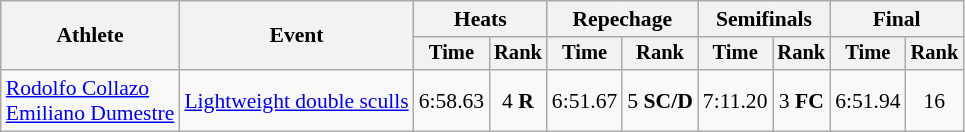<table class="wikitable" style="font-size:90%">
<tr>
<th rowspan="2">Athlete</th>
<th rowspan="2">Event</th>
<th colspan="2">Heats</th>
<th colspan="2">Repechage</th>
<th colspan="2">Semifinals</th>
<th colspan="2">Final</th>
</tr>
<tr style="font-size:95%">
<th>Time</th>
<th>Rank</th>
<th>Time</th>
<th>Rank</th>
<th>Time</th>
<th>Rank</th>
<th>Time</th>
<th>Rank</th>
</tr>
<tr align=center>
<td align=left><a href='#'>Rodolfo Collazo</a><br><a href='#'>Emiliano Dumestre</a></td>
<td align=left><a href='#'>Lightweight double sculls</a></td>
<td>6:58.63</td>
<td>4 <strong>R</strong></td>
<td>6:51.67</td>
<td>5 <strong>SC/D</strong></td>
<td>7:11.20</td>
<td>3 <strong>FC</strong></td>
<td>6:51.94</td>
<td>16</td>
</tr>
</table>
